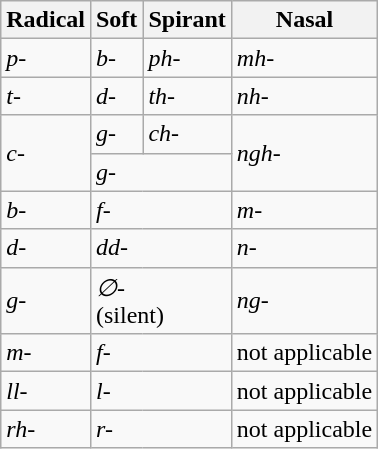<table class="wikitable">
<tr>
<th>Radical</th>
<th>Soft</th>
<th>Spirant</th>
<th>Nasal</th>
</tr>
<tr>
<td><em>p-</em><br></td>
<td><em>b-</em><br></td>
<td><em>ph-</em><br></td>
<td><em>mh-</em><br></td>
</tr>
<tr>
<td><em>t-</em><br></td>
<td><em>d-</em><br></td>
<td><em>th-</em><br></td>
<td><em>nh-</em><br></td>
</tr>
<tr>
<td rowspan="2"><em>c-</em><br></td>
<td><em>g-</em><br></td>
<td><em>ch-</em><br></td>
<td rowspan="2"><em>ngh-</em><br></td>
</tr>
<tr>
<td colspan="2"><em>g-</em><br></td>
</tr>
<tr>
<td><em>b-</em><br></td>
<td colspan="2"><em>f-</em><br></td>
<td><em>m-</em><br></td>
</tr>
<tr>
<td><em>d-</em><br></td>
<td colspan="2"><em>dd-</em><br></td>
<td><em>n-</em><br></td>
</tr>
<tr>
<td><em>g-</em><br></td>
<td colspan="2"><em>∅-</em><br>(silent)</td>
<td><em>ng-</em><br></td>
</tr>
<tr>
<td><em>m-</em><br></td>
<td colspan="2"><em>f-</em><br></td>
<td>not applicable</td>
</tr>
<tr>
<td><em>ll-</em><br></td>
<td colspan="2"><em>l-</em><br></td>
<td>not applicable</td>
</tr>
<tr>
<td><em>rh-</em><br></td>
<td colspan="2"><em>r-</em><br></td>
<td>not applicable</td>
</tr>
</table>
